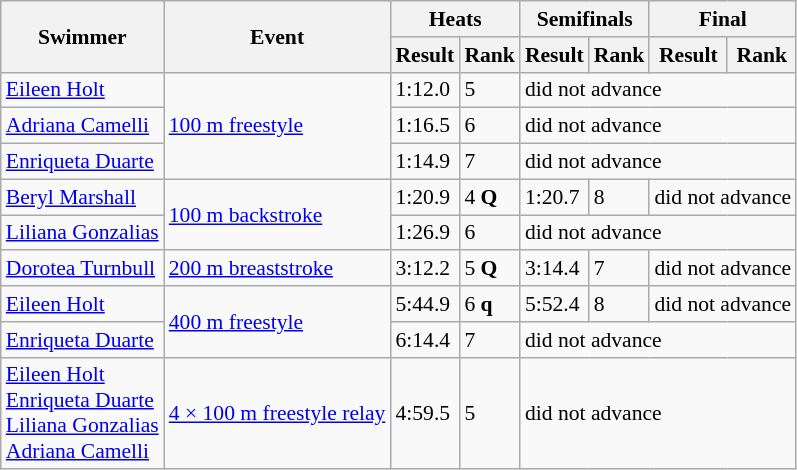<table class=wikitable style="font-size:90%" style="text-align:center">
<tr>
<th rowspan=2>Swimmer</th>
<th rowspan=2>Event</th>
<th colspan=2>Heats</th>
<th colspan=2>Semifinals</th>
<th colspan=2>Final</th>
</tr>
<tr>
<th>Result</th>
<th>Rank</th>
<th>Result</th>
<th>Rank</th>
<th>Result</th>
<th>Rank</th>
</tr>
<tr>
<td align=left><a href='#'>Eileen Holt</a></td>
<td align=left rowspan=3><a href='#'>100 m freestyle</a></td>
<td>1:12.0</td>
<td>5</td>
<td colspan=4>did not advance</td>
</tr>
<tr>
<td align=left><a href='#'>Adriana Camelli</a></td>
<td>1:16.5</td>
<td>6</td>
<td colspan=4>did not advance</td>
</tr>
<tr>
<td align=left><a href='#'>Enriqueta Duarte</a></td>
<td>1:14.9</td>
<td>7</td>
<td colspan=4>did not advance</td>
</tr>
<tr>
<td align=left><a href='#'>Beryl Marshall</a></td>
<td align=left rowspan=2><a href='#'>100 m backstroke</a></td>
<td>1:20.9</td>
<td>4 <strong>Q</strong></td>
<td>1:20.7</td>
<td>8</td>
<td colspan=2>did not advance</td>
</tr>
<tr>
<td align=left><a href='#'>Liliana Gonzalias</a></td>
<td>1:26.9</td>
<td>6</td>
<td colspan=4>did not advance</td>
</tr>
<tr>
<td align=left><a href='#'>Dorotea Turnbull</a></td>
<td align=left><a href='#'>200 m breaststroke</a></td>
<td>3:12.2</td>
<td>5 <strong>Q</strong></td>
<td>3:14.4</td>
<td>7</td>
<td colspan=2>did not advance</td>
</tr>
<tr>
<td align=left><a href='#'>Eileen Holt</a></td>
<td align=left rowspan=2><a href='#'>400 m freestyle</a></td>
<td>5:44.9</td>
<td>6 <strong>q</strong></td>
<td>5:52.4</td>
<td>8</td>
<td colspan=2>did not advance</td>
</tr>
<tr>
<td align=left><a href='#'>Enriqueta Duarte</a></td>
<td>6:14.4</td>
<td>7</td>
<td colspan=4>did not advance</td>
</tr>
<tr>
<td align=left><a href='#'>Eileen Holt</a> <br> <a href='#'>Enriqueta Duarte</a> <br> <a href='#'>Liliana Gonzalias</a> <br> <a href='#'>Adriana Camelli</a></td>
<td align=left><a href='#'>4 × 100 m freestyle relay</a></td>
<td>4:59.5</td>
<td>5</td>
<td colspan=4>did not advance</td>
</tr>
</table>
